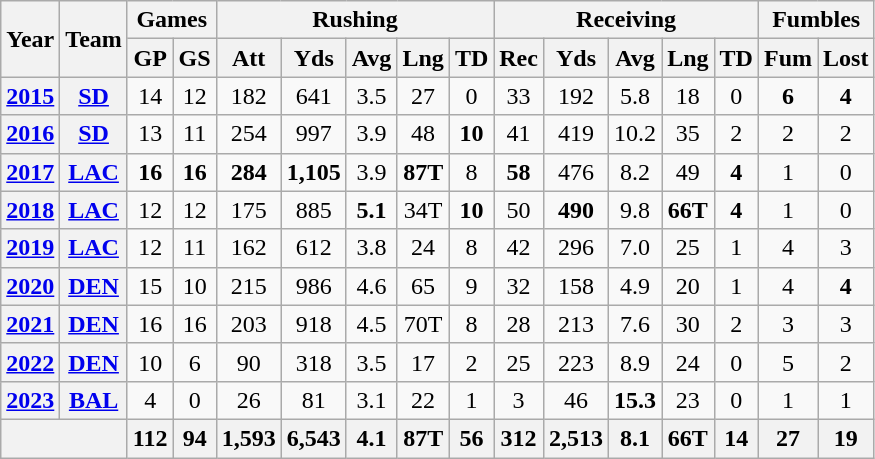<table class="wikitable" style="text-align:center;">
<tr>
<th rowspan="2">Year</th>
<th rowspan="2">Team</th>
<th colspan="2">Games</th>
<th colspan="5">Rushing</th>
<th colspan="5">Receiving</th>
<th colspan="2">Fumbles</th>
</tr>
<tr>
<th>GP</th>
<th>GS</th>
<th>Att</th>
<th>Yds</th>
<th>Avg</th>
<th>Lng</th>
<th>TD</th>
<th>Rec</th>
<th>Yds</th>
<th>Avg</th>
<th>Lng</th>
<th>TD</th>
<th>Fum</th>
<th>Lost</th>
</tr>
<tr>
<th><a href='#'>2015</a></th>
<th><a href='#'>SD</a></th>
<td>14</td>
<td>12</td>
<td>182</td>
<td>641</td>
<td>3.5</td>
<td>27</td>
<td>0</td>
<td>33</td>
<td>192</td>
<td>5.8</td>
<td>18</td>
<td>0</td>
<td><strong>6</strong></td>
<td><strong>4</strong></td>
</tr>
<tr>
<th><a href='#'>2016</a></th>
<th><a href='#'>SD</a></th>
<td>13</td>
<td>11</td>
<td>254</td>
<td>997</td>
<td>3.9</td>
<td>48</td>
<td><strong>10</strong></td>
<td>41</td>
<td>419</td>
<td>10.2</td>
<td>35</td>
<td>2</td>
<td>2</td>
<td>2</td>
</tr>
<tr>
<th><a href='#'>2017</a></th>
<th><a href='#'>LAC</a></th>
<td><strong>16</strong></td>
<td><strong>16</strong></td>
<td><strong>284</strong></td>
<td><strong>1,105</strong></td>
<td>3.9</td>
<td><strong>87T</strong></td>
<td>8</td>
<td><strong>58</strong></td>
<td>476</td>
<td>8.2</td>
<td>49</td>
<td><strong>4</strong></td>
<td>1</td>
<td>0</td>
</tr>
<tr>
<th><a href='#'>2018</a></th>
<th><a href='#'>LAC</a></th>
<td>12</td>
<td>12</td>
<td>175</td>
<td>885</td>
<td><strong>5.1</strong></td>
<td>34T</td>
<td><strong>10</strong></td>
<td>50</td>
<td><strong>490</strong></td>
<td>9.8</td>
<td><strong>66T</strong></td>
<td><strong>4</strong></td>
<td>1</td>
<td>0</td>
</tr>
<tr>
<th><a href='#'>2019</a></th>
<th><a href='#'>LAC</a></th>
<td>12</td>
<td>11</td>
<td>162</td>
<td>612</td>
<td>3.8</td>
<td>24</td>
<td>8</td>
<td>42</td>
<td>296</td>
<td>7.0</td>
<td>25</td>
<td>1</td>
<td>4</td>
<td>3</td>
</tr>
<tr>
<th><a href='#'>2020</a></th>
<th><a href='#'>DEN</a></th>
<td>15</td>
<td>10</td>
<td>215</td>
<td>986</td>
<td>4.6</td>
<td>65</td>
<td>9</td>
<td>32</td>
<td>158</td>
<td>4.9</td>
<td>20</td>
<td>1</td>
<td>4</td>
<td><strong>4</strong></td>
</tr>
<tr>
<th><a href='#'>2021</a></th>
<th><a href='#'>DEN</a></th>
<td>16</td>
<td>16</td>
<td>203</td>
<td>918</td>
<td>4.5</td>
<td>70T</td>
<td>8</td>
<td>28</td>
<td>213</td>
<td>7.6</td>
<td>30</td>
<td>2</td>
<td>3</td>
<td>3</td>
</tr>
<tr>
<th><a href='#'>2022</a></th>
<th><a href='#'>DEN</a></th>
<td>10</td>
<td>6</td>
<td>90</td>
<td>318</td>
<td>3.5</td>
<td>17</td>
<td>2</td>
<td>25</td>
<td>223</td>
<td>8.9</td>
<td>24</td>
<td>0</td>
<td>5</td>
<td>2</td>
</tr>
<tr>
<th><a href='#'>2023</a></th>
<th><a href='#'>BAL</a></th>
<td>4</td>
<td>0</td>
<td>26</td>
<td>81</td>
<td>3.1</td>
<td>22</td>
<td>1</td>
<td>3</td>
<td>46</td>
<td><strong>15.3</strong></td>
<td>23</td>
<td>0</td>
<td>1</td>
<td>1</td>
</tr>
<tr>
<th colspan="2"></th>
<th>112</th>
<th>94</th>
<th>1,593</th>
<th>6,543</th>
<th>4.1</th>
<th>87T</th>
<th>56</th>
<th>312</th>
<th>2,513</th>
<th>8.1</th>
<th>66T</th>
<th>14</th>
<th>27</th>
<th>19</th>
</tr>
</table>
